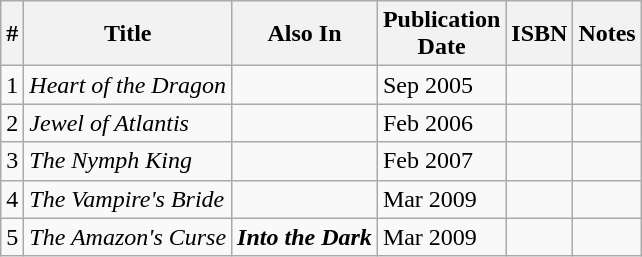<table class="wikitable">
<tr>
<th>#</th>
<th>Title</th>
<th>Also In</th>
<th>Publication<br>Date</th>
<th>ISBN</th>
<th>Notes</th>
</tr>
<tr>
<td>1</td>
<td><em>Heart of the Dragon</em></td>
<td></td>
<td>Sep 2005</td>
<td></td>
<td></td>
</tr>
<tr>
<td>2</td>
<td><em>Jewel of Atlantis</em></td>
<td></td>
<td>Feb 2006</td>
<td></td>
<td></td>
</tr>
<tr>
<td>3</td>
<td><em>The Nymph King</em></td>
<td></td>
<td>Feb 2007</td>
<td></td>
<td></td>
</tr>
<tr>
<td>4</td>
<td><em>The Vampire's Bride</em></td>
<td></td>
<td>Mar 2009</td>
<td></td>
<td></td>
</tr>
<tr>
<td>5</td>
<td><em>The Amazon's Curse</em></td>
<td><strong><em>Into the Dark</em></strong></td>
<td>Mar 2009</td>
<td></td>
<td></td>
</tr>
</table>
